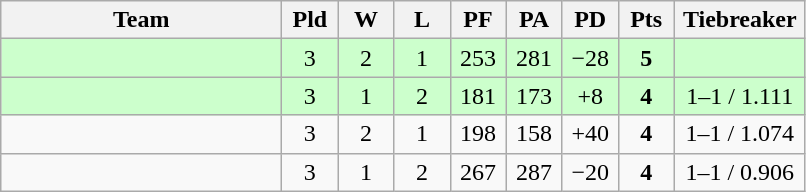<table class=wikitable style="text-align:center">
<tr>
<th width=180>Team</th>
<th width=30>Pld</th>
<th width=30>W</th>
<th width=30>L</th>
<th width=30>PF</th>
<th width=30>PA</th>
<th width=30>PD</th>
<th width=30>Pts</th>
<th width=80>Tiebreaker</th>
</tr>
<tr align=center bgcolor="#ccffcc">
<td align=left></td>
<td>3</td>
<td>2</td>
<td>1</td>
<td>253</td>
<td>281</td>
<td>−28</td>
<td><strong>5</strong></td>
<td></td>
</tr>
<tr align=center bgcolor="#ccffcc">
<td align=left></td>
<td>3</td>
<td>1</td>
<td>2</td>
<td>181</td>
<td>173</td>
<td>+8</td>
<td><strong>4</strong></td>
<td>1–1 / 1.111</td>
</tr>
<tr align=center>
<td align=left></td>
<td>3</td>
<td>2</td>
<td>1</td>
<td>198</td>
<td>158</td>
<td>+40</td>
<td><strong>4</strong></td>
<td>1–1 / 1.074</td>
</tr>
<tr align=center>
<td align=left></td>
<td>3</td>
<td>1</td>
<td>2</td>
<td>267</td>
<td>287</td>
<td>−20</td>
<td><strong>4</strong></td>
<td>1–1 / 0.906</td>
</tr>
</table>
